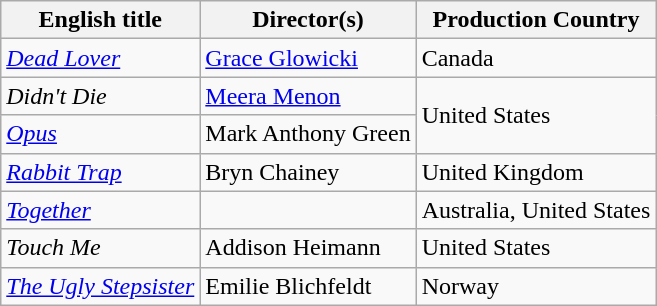<table class="wikitable plainrowheaders" style="margin-bottom:4px">
<tr>
<th scope="col">English title</th>
<th scope="col">Director(s)</th>
<th scope="col">Production Country</th>
</tr>
<tr>
<td scope="row"><em><a href='#'>Dead Lover</a></em></td>
<td><a href='#'>Grace Glowicki</a></td>
<td>Canada</td>
</tr>
<tr>
<td scope="row"><em>Didn't Die</em></td>
<td><a href='#'>Meera Menon</a></td>
<td rowspan="2">United States</td>
</tr>
<tr>
<td scope="row"><em><a href='#'>Opus</a></em></td>
<td>Mark Anthony Green</td>
</tr>
<tr>
<td scope="row"><em><a href='#'>Rabbit Trap</a></em></td>
<td>Bryn Chainey</td>
<td>United Kingdom</td>
</tr>
<tr>
<td scope="row"><em><a href='#'>Together</a></em></td>
<td></td>
<td>Australia, United States</td>
</tr>
<tr>
<td scope="row"><em>Touch Me</em></td>
<td>Addison Heimann</td>
<td>United States</td>
</tr>
<tr>
<td scope="row"><em><a href='#'>The Ugly Stepsister</a></em></td>
<td>Emilie Blichfeldt</td>
<td>Norway</td>
</tr>
</table>
